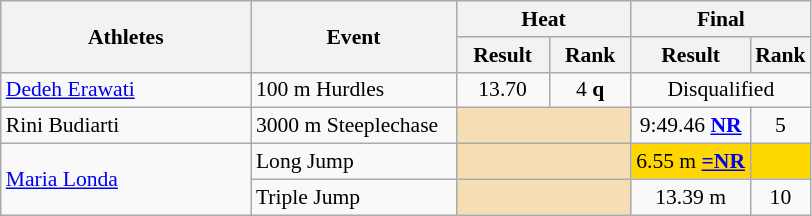<table class=wikitable style="font-size:90%; text-align:center">
<tr>
<th width="160" rowspan="2">Athletes</th>
<th width="130" rowspan="2">Event</th>
<th width="110" colspan="2">Heat</th>
<th width="110" colspan="2">Final</th>
</tr>
<tr>
<th>Result</th>
<th>Rank</th>
<th>Result</th>
<th>Rank</th>
</tr>
<tr>
<td align=left><a href='#'>Dedeh Erawati</a></td>
<td align=left>100 m Hurdles</td>
<td>13.70</td>
<td>4 <strong>q</strong></td>
<td align=center colspan=2>Disqualified</td>
</tr>
<tr>
<td align=left>Rini Budiarti</td>
<td align=left>3000 m Steeplechase</td>
<td colspan=2 bgcolor="wheat"></td>
<td>9:49.46 <strong><a href='#'>NR</a></strong></td>
<td>5</td>
</tr>
<tr>
<td align=left rowspan=2><a href='#'>Maria Londa</a></td>
<td align=left>Long Jump</td>
<td align=left colspan=2 bgcolor=wheat></td>
<td bgcolor="gold">6.55 m <strong><a href='#'>=NR</a></strong></td>
<td bgcolor="gold"></td>
</tr>
<tr>
<td align=left>Triple Jump</td>
<td align=left colspan=2 bgcolor=wheat></td>
<td>13.39 m</td>
<td>10</td>
</tr>
</table>
